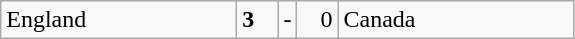<table class="wikitable">
<tr>
<td width=150> England</td>
<td style="width:20px; text-align:left;"><strong>3</strong></td>
<td>-</td>
<td style="width:20px; text-align:right;">0</td>
<td width=150> Canada</td>
</tr>
</table>
